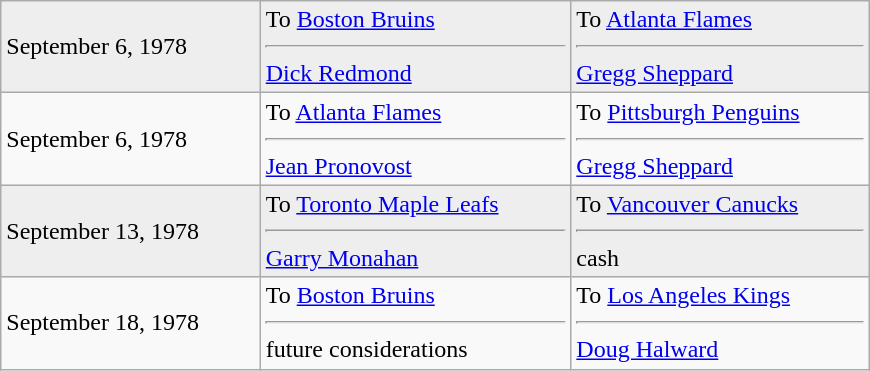<table class="wikitable" style="border:1px solid #999; width:580px;">
<tr style="background:#eee;">
<td>September 6, 1978</td>
<td valign="top">To <a href='#'>Boston Bruins</a><hr><a href='#'>Dick Redmond</a></td>
<td valign="top">To <a href='#'>Atlanta Flames</a><hr><a href='#'>Gregg Sheppard</a></td>
</tr>
<tr>
<td>September 6, 1978</td>
<td valign="top">To <a href='#'>Atlanta Flames</a><hr><a href='#'>Jean Pronovost</a></td>
<td valign="top">To <a href='#'>Pittsburgh Penguins</a><hr><a href='#'>Gregg Sheppard</a></td>
</tr>
<tr style="background:#eee;">
<td>September 13, 1978</td>
<td valign="top">To <a href='#'>Toronto Maple Leafs</a><hr><a href='#'>Garry Monahan</a></td>
<td valign="top">To <a href='#'>Vancouver Canucks</a><hr>cash</td>
</tr>
<tr>
<td>September 18, 1978</td>
<td valign="top">To <a href='#'>Boston Bruins</a><hr>future considerations</td>
<td valign="top">To <a href='#'>Los Angeles Kings</a><hr><a href='#'>Doug Halward</a></td>
</tr>
</table>
